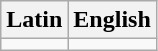<table class="wikitable">
<tr>
<th>Latin</th>
<th>English</th>
</tr>
<tr>
<td></td>
<td></td>
</tr>
</table>
